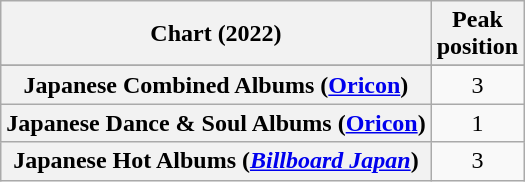<table class="wikitable sortable plainrowheaders" style="text-align:center">
<tr>
<th scope="col">Chart (2022)</th>
<th scope="col">Peak<br>position</th>
</tr>
<tr>
</tr>
<tr>
<th scope="row">Japanese Combined Albums (<a href='#'>Oricon</a>)</th>
<td>3</td>
</tr>
<tr>
<th scope="row">Japanese Dance & Soul Albums (<a href='#'>Oricon</a>)</th>
<td>1</td>
</tr>
<tr>
<th scope="row">Japanese Hot Albums (<em><a href='#'>Billboard Japan</a></em>)</th>
<td>3</td>
</tr>
</table>
